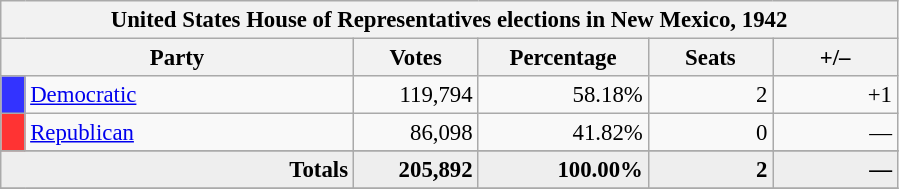<table class="wikitable" style="font-size: 95%;">
<tr>
<th colspan="6">United States House of Representatives elections in New Mexico, 1942</th>
</tr>
<tr>
<th colspan=2 style="width: 15em">Party</th>
<th style="width: 5em">Votes</th>
<th style="width: 7em">Percentage</th>
<th style="width: 5em">Seats</th>
<th style="width: 5em">+/–</th>
</tr>
<tr>
<th style="background-color:#3333FF; width: 3px"></th>
<td style="width: 130px"><a href='#'>Democratic</a></td>
<td align="right">119,794</td>
<td align="right">58.18%</td>
<td align="right">2</td>
<td align="right">+1</td>
</tr>
<tr>
<th style="background-color:#FF3333; width: 3px"></th>
<td style="width: 130px"><a href='#'>Republican</a></td>
<td align="right">86,098</td>
<td align="right">41.82%</td>
<td align="right">0</td>
<td align="right">—</td>
</tr>
<tr>
</tr>
<tr bgcolor="#EEEEEE">
<td colspan="2" align="right"><strong>Totals</strong></td>
<td align="right"><strong>205,892</strong></td>
<td align="right"><strong>100.00%</strong></td>
<td align="right"><strong>2</strong></td>
<td align="right"><strong>—</strong></td>
</tr>
<tr bgcolor="#EEEEEE">
</tr>
</table>
